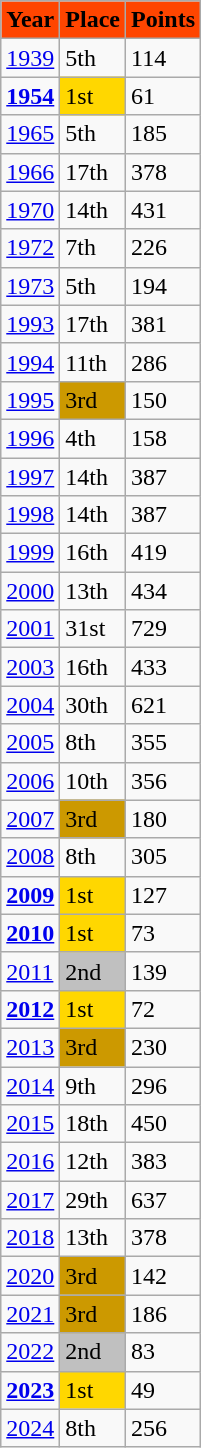<table class="wikitable sortable">
<tr>
<td bgcolor="#FF4500"><span><strong>Year</strong></span></td>
<td bgcolor="#FF4500"><span><strong>Place</strong></span></td>
<td bgcolor="#FF4500"><span><strong>Points</strong></span></td>
</tr>
<tr>
<td><a href='#'>1939</a></td>
<td>5th</td>
<td>114</td>
</tr>
<tr>
<td><strong><a href='#'>1954</a></strong></td>
<td bgcolor="gold">1st</td>
<td>61</td>
</tr>
<tr>
<td><a href='#'>1965</a></td>
<td>5th</td>
<td>185</td>
</tr>
<tr>
<td><a href='#'>1966</a></td>
<td>17th</td>
<td>378</td>
</tr>
<tr>
<td><a href='#'>1970</a></td>
<td>14th</td>
<td>431</td>
</tr>
<tr>
<td><a href='#'>1972</a></td>
<td>7th</td>
<td>226</td>
</tr>
<tr>
<td><a href='#'>1973</a></td>
<td>5th</td>
<td>194</td>
</tr>
<tr>
<td><a href='#'>1993</a></td>
<td>17th</td>
<td>381</td>
</tr>
<tr>
<td><a href='#'>1994</a></td>
<td>11th</td>
<td>286</td>
</tr>
<tr>
<td><a href='#'>1995</a></td>
<td bgcolor="cc9900">3rd</td>
<td>150</td>
</tr>
<tr>
<td><a href='#'>1996</a></td>
<td>4th</td>
<td>158</td>
</tr>
<tr>
<td><a href='#'>1997</a></td>
<td>14th</td>
<td>387</td>
</tr>
<tr>
<td><a href='#'>1998</a></td>
<td>14th</td>
<td>387</td>
</tr>
<tr>
<td><a href='#'>1999</a></td>
<td>16th</td>
<td>419</td>
</tr>
<tr>
<td><a href='#'>2000</a></td>
<td>13th</td>
<td>434</td>
</tr>
<tr>
<td><a href='#'>2001</a></td>
<td>31st</td>
<td>729</td>
</tr>
<tr>
<td><a href='#'>2003</a></td>
<td>16th</td>
<td>433</td>
</tr>
<tr>
<td><a href='#'>2004</a></td>
<td>30th</td>
<td>621</td>
</tr>
<tr>
<td><a href='#'>2005</a></td>
<td>8th</td>
<td>355</td>
</tr>
<tr>
<td><a href='#'>2006</a></td>
<td>10th</td>
<td>356</td>
</tr>
<tr>
<td><a href='#'>2007</a></td>
<td bgcolor="cc9900">3rd</td>
<td>180</td>
</tr>
<tr>
<td><a href='#'>2008</a></td>
<td>8th</td>
<td>305</td>
</tr>
<tr>
<td><strong><a href='#'>2009</a></strong></td>
<td bgcolor="gold">1st</td>
<td>127</td>
</tr>
<tr>
<td><strong><a href='#'>2010</a></strong></td>
<td bgcolor="gold">1st</td>
<td>73</td>
</tr>
<tr>
<td><a href='#'>2011</a></td>
<td bgcolor="silver">2nd</td>
<td>139</td>
</tr>
<tr>
<td><strong><a href='#'>2012</a></strong></td>
<td bgcolor="gold">1st</td>
<td>72</td>
</tr>
<tr>
<td><a href='#'>2013</a></td>
<td bgcolor="cc9900">3rd</td>
<td>230</td>
</tr>
<tr>
<td><a href='#'>2014</a></td>
<td>9th</td>
<td>296</td>
</tr>
<tr>
<td><a href='#'>2015</a></td>
<td>18th</td>
<td>450</td>
</tr>
<tr>
<td><a href='#'>2016</a></td>
<td>12th</td>
<td>383</td>
</tr>
<tr>
<td><a href='#'>2017</a></td>
<td>29th</td>
<td>637</td>
</tr>
<tr>
<td><a href='#'>2018</a></td>
<td>13th</td>
<td>378</td>
</tr>
<tr>
<td><a href='#'>2020</a></td>
<td bgcolor="cc9900">3rd</td>
<td>142</td>
</tr>
<tr>
<td><a href='#'>2021</a></td>
<td bgcolor="cc9900">3rd</td>
<td>186</td>
</tr>
<tr>
<td><a href='#'>2022</a></td>
<td bgcolor="silver">2nd</td>
<td>83</td>
</tr>
<tr>
<td><strong><a href='#'>2023</a></strong></td>
<td bgcolor="gold">1st</td>
<td>49</td>
</tr>
<tr>
<td><a href='#'>2024</a></td>
<td>8th</td>
<td>256</td>
</tr>
</table>
